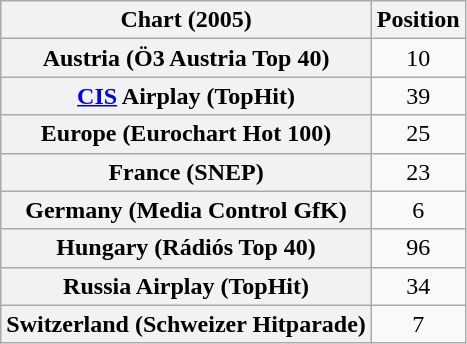<table class="wikitable sortable plainrowheaders" style="text-align:center">
<tr>
<th scope="col">Chart (2005)</th>
<th scope="col">Position</th>
</tr>
<tr>
<th scope="row">Austria (Ö3 Austria Top 40)</th>
<td>10</td>
</tr>
<tr>
<th scope="row"><a href='#'>CIS</a> Airplay (TopHit)</th>
<td>39</td>
</tr>
<tr>
<th scope="row">Europe (Eurochart Hot 100)</th>
<td>25</td>
</tr>
<tr>
<th scope="row">France (SNEP)</th>
<td>23</td>
</tr>
<tr>
<th scope="row">Germany (Media Control GfK)</th>
<td>6</td>
</tr>
<tr>
<th scope="row">Hungary (Rádiós Top 40)</th>
<td>96</td>
</tr>
<tr>
<th scope="row">Russia Airplay (TopHit)</th>
<td>34</td>
</tr>
<tr>
<th scope="row">Switzerland (Schweizer Hitparade)</th>
<td>7</td>
</tr>
</table>
